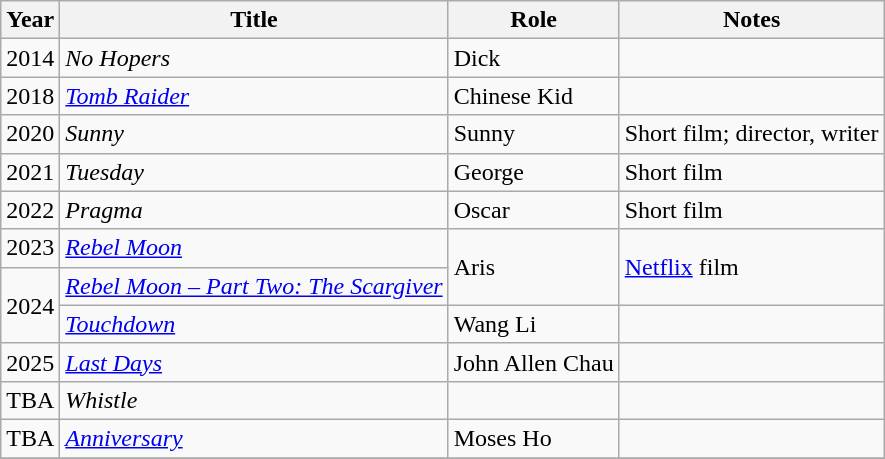<table class="wikitable sortable">
<tr>
<th>Year</th>
<th>Title</th>
<th>Role</th>
<th class="unsortable">Notes</th>
</tr>
<tr>
<td>2014</td>
<td><em>No Hopers</em></td>
<td>Dick</td>
<td></td>
</tr>
<tr>
<td>2018</td>
<td><em><a href='#'>Tomb Raider</a></em></td>
<td>Chinese Kid</td>
<td></td>
</tr>
<tr>
<td>2020</td>
<td><em>Sunny</em></td>
<td>Sunny</td>
<td>Short film; director, writer</td>
</tr>
<tr>
<td>2021</td>
<td><em>Tuesday</em></td>
<td>George</td>
<td>Short film</td>
</tr>
<tr>
<td>2022</td>
<td><em>Pragma</em></td>
<td>Oscar</td>
<td>Short film</td>
</tr>
<tr>
<td>2023</td>
<td><em><a href='#'>Rebel Moon</a></em></td>
<td rowspan="2">Aris</td>
<td rowspan="2"><a href='#'>Netflix</a> film</td>
</tr>
<tr>
<td rowspan="2">2024</td>
<td><em><a href='#'>Rebel Moon – Part Two: The Scargiver</a></em></td>
</tr>
<tr>
<td><em><a href='#'>Touchdown</a></em></td>
<td>Wang Li</td>
<td></td>
</tr>
<tr>
<td>2025</td>
<td><em><a href='#'>Last Days</a></em></td>
<td>John Allen Chau</td>
<td></td>
</tr>
<tr>
<td>TBA</td>
<td><em>Whistle</em></td>
<td></td>
<td></td>
</tr>
<tr>
<td>TBA</td>
<td><em><a href='#'>Anniversary</a></em></td>
<td>Moses Ho</td>
<td></td>
</tr>
<tr>
</tr>
</table>
